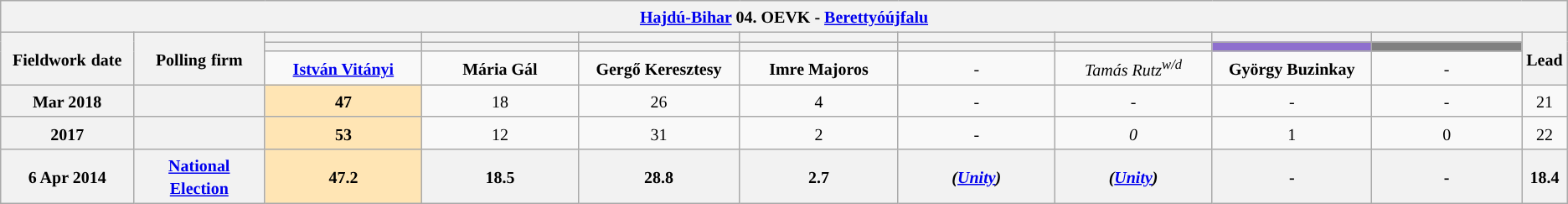<table class="wikitable mw-collapsible mw-collapsed" style="text-align:center">
<tr>
<th colspan="11" style="width: 980pt;"><small><a href='#'>Hajdú-Bihar</a> 04. OEVK - <a href='#'>Berettyóújfalu</a></small></th>
</tr>
<tr>
<th rowspan="3" style="width: 80pt;"><small>Fieldwork</small> <small>date</small></th>
<th rowspan="3" style="width: 80pt;"><strong><small>Polling</small> <small>firm</small></strong></th>
<th style="width: 100pt;"><small></small></th>
<th style="width: 100pt;"><small> </small></th>
<th style="width: 100pt;"></th>
<th style="width: 100pt;"></th>
<th style="width: 100pt;"></th>
<th style="width: 100pt;"></th>
<th style="width: 100pt;"></th>
<th style="width: 100pt;"></th>
<th rowspan="3" style="width: 20pt;"><small>Lead</small></th>
</tr>
<tr>
<th style="color:inherit;background:"></th>
<th style="color:inherit;background:"></th>
<th style="color:inherit;background:"></th>
<th style="color:inherit;background:"></th>
<th style="color:inherit;background:"></th>
<th style="color:inherit;background:"></th>
<th style="color:inherit;background:#8E6FCE;"></th>
<th style="color:inherit;background:#808080;"></th>
</tr>
<tr>
<td><small><strong><a href='#'>István Vitányi</a></strong></small></td>
<td><small><strong>Mária Gál</strong></small></td>
<td><small><strong>Gergő Keresztesy</strong></small></td>
<td><small><strong>Imre Majoros</strong></small></td>
<td><small>-</small></td>
<td><em><small>Tamás Rutz<sup>w/d</sup></small></em></td>
<td><small><strong>György Buzinkay</strong></small></td>
<td><small>-</small></td>
</tr>
<tr>
<th><small>Mar 2018</small></th>
<th><small></small></th>
<td style="background:#FFE5B4"><small><strong>47</strong></small></td>
<td><small>18</small></td>
<td><small>26</small></td>
<td><small>4</small></td>
<td><small>-</small></td>
<td><small><em>-</em></small></td>
<td><small>-</small></td>
<td><small>-</small></td>
<td style="background:"><small>21</small></td>
</tr>
<tr>
<th><small>2017</small></th>
<th><small></small></th>
<td style="background:#FFE5B4"><small><strong>53</strong></small></td>
<td><small>12</small></td>
<td><small>31</small></td>
<td><small>2</small></td>
<td><small>-</small></td>
<td><small><em>0</em></small></td>
<td><small>1</small></td>
<td><small>0</small></td>
<td style="background:"><small>22</small></td>
</tr>
<tr>
<th><small>6 Apr 2014</small></th>
<th><a href='#'><small>National Election</small></a></th>
<th style="background:#FFE5B4"><small>47.2</small></th>
<th><small>18.5</small></th>
<th><small>28.8</small></th>
<th><small>2.7</small></th>
<th><small><em>(<a href='#'>Unity</a>)</em></small></th>
<th><small><em>(<a href='#'>Unity</a>)</em></small></th>
<th><small>-</small></th>
<th><small>-</small></th>
<th style="background:"><small>18.4</small></th>
</tr>
</table>
